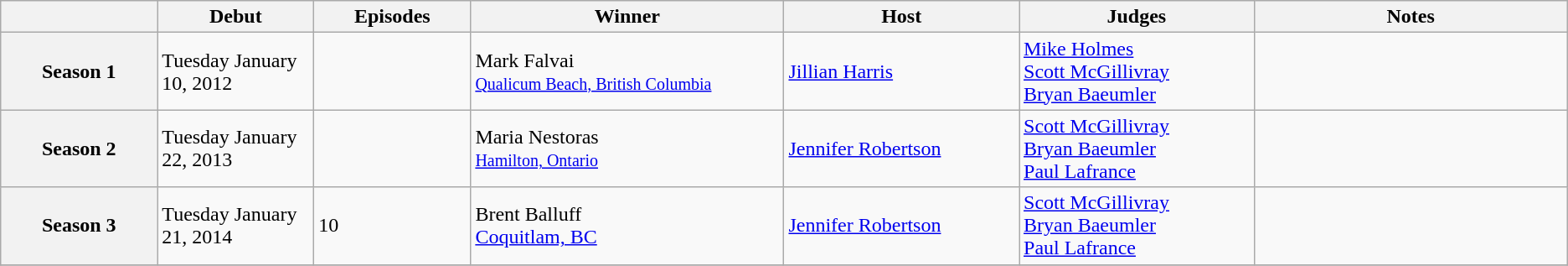<table class="wikitable">
<tr>
<th width=10%></th>
<th width=10%>Debut</th>
<th width=10%>Episodes</th>
<th width=20%>Winner</th>
<th width=15%>Host</th>
<th width=15%>Judges</th>
<th>Notes</th>
</tr>
<tr>
<th>Season 1</th>
<td>Tuesday January 10, 2012</td>
<td></td>
<td>Mark Falvai <br><small><a href='#'>Qualicum Beach, British Columbia</a></small></td>
<td><a href='#'>Jillian Harris</a></td>
<td><a href='#'>Mike Holmes</a><br><a href='#'>Scott McGillivray</a><br><a href='#'>Bryan Baeumler</a></td>
<td></td>
</tr>
<tr>
<th>Season 2</th>
<td>Tuesday January 22, 2013</td>
<td></td>
<td>Maria Nestoras <br><small><a href='#'>Hamilton, Ontario</a></small></td>
<td><a href='#'>Jennifer Robertson</a></td>
<td><a href='#'>Scott McGillivray</a><br><a href='#'>Bryan Baeumler</a><br><a href='#'>Paul Lafrance</a></td>
<td></td>
</tr>
<tr>
<th>Season 3</th>
<td>Tuesday January 21, 2014</td>
<td>10</td>
<td>Brent Balluff <br><a href='#'>Coquitlam, BC</a></td>
<td><a href='#'>Jennifer Robertson</a></td>
<td><a href='#'>Scott McGillivray</a><br><a href='#'>Bryan Baeumler</a><br><a href='#'>Paul Lafrance</a></td>
<td></td>
</tr>
<tr>
</tr>
</table>
